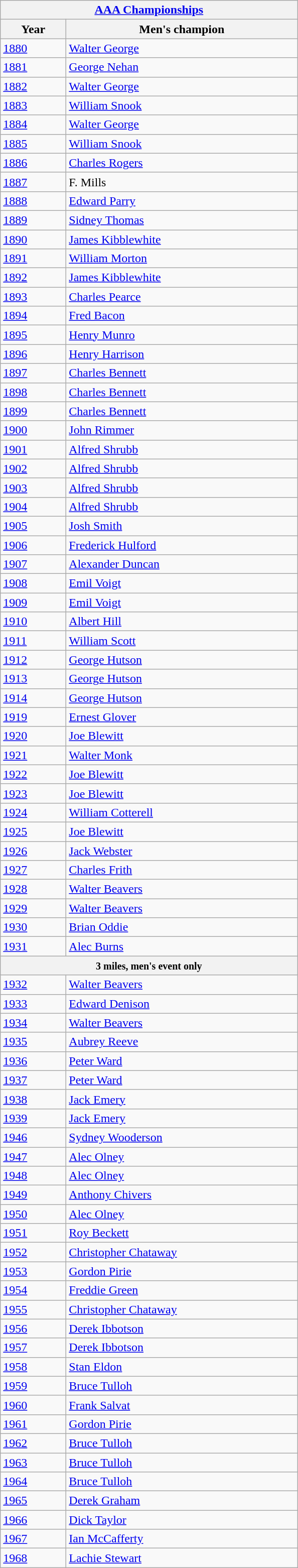<table class="wikitable">
<tr>
<th colspan="2"><a href='#'>AAA Championships</a><br></th>
</tr>
<tr>
<th width=80>Year</th>
<th width=300>Men's champion</th>
</tr>
<tr>
<td><a href='#'>1880</a></td>
<td><a href='#'>Walter George</a></td>
</tr>
<tr>
<td><a href='#'>1881</a></td>
<td><a href='#'>George Nehan</a></td>
</tr>
<tr>
<td><a href='#'>1882</a></td>
<td><a href='#'>Walter George</a></td>
</tr>
<tr>
<td><a href='#'>1883</a></td>
<td><a href='#'>William Snook</a></td>
</tr>
<tr>
<td><a href='#'>1884</a></td>
<td><a href='#'>Walter George</a></td>
</tr>
<tr>
<td><a href='#'>1885</a></td>
<td><a href='#'>William Snook</a></td>
</tr>
<tr>
<td><a href='#'>1886</a></td>
<td><a href='#'>Charles Rogers</a></td>
</tr>
<tr>
<td><a href='#'>1887</a></td>
<td>F. Mills</td>
</tr>
<tr>
<td><a href='#'>1888</a></td>
<td><a href='#'>Edward Parry</a></td>
</tr>
<tr>
<td><a href='#'>1889</a></td>
<td><a href='#'>Sidney Thomas</a></td>
</tr>
<tr>
<td><a href='#'>1890</a></td>
<td><a href='#'>James Kibblewhite</a></td>
</tr>
<tr>
<td><a href='#'>1891</a></td>
<td><a href='#'>William Morton</a></td>
</tr>
<tr>
<td><a href='#'>1892</a></td>
<td><a href='#'>James Kibblewhite</a></td>
</tr>
<tr>
<td><a href='#'>1893</a></td>
<td><a href='#'>Charles Pearce</a></td>
</tr>
<tr>
<td><a href='#'>1894</a></td>
<td><a href='#'>Fred Bacon</a></td>
</tr>
<tr>
<td><a href='#'>1895</a></td>
<td><a href='#'>Henry Munro</a></td>
</tr>
<tr>
<td><a href='#'>1896</a></td>
<td><a href='#'>Henry Harrison</a></td>
</tr>
<tr>
<td><a href='#'>1897</a></td>
<td><a href='#'>Charles Bennett</a></td>
</tr>
<tr>
<td><a href='#'>1898</a></td>
<td><a href='#'>Charles Bennett</a></td>
</tr>
<tr>
<td><a href='#'>1899</a></td>
<td><a href='#'>Charles Bennett</a></td>
</tr>
<tr>
<td><a href='#'>1900</a></td>
<td><a href='#'>John Rimmer</a></td>
</tr>
<tr>
<td><a href='#'>1901</a></td>
<td><a href='#'>Alfred Shrubb</a></td>
</tr>
<tr>
<td><a href='#'>1902</a></td>
<td><a href='#'>Alfred Shrubb</a></td>
</tr>
<tr>
<td><a href='#'>1903</a></td>
<td><a href='#'>Alfred Shrubb</a></td>
</tr>
<tr>
<td><a href='#'>1904</a></td>
<td><a href='#'>Alfred Shrubb</a></td>
</tr>
<tr>
<td><a href='#'>1905</a></td>
<td><a href='#'>Josh Smith</a></td>
</tr>
<tr>
<td><a href='#'>1906</a></td>
<td><a href='#'>Frederick Hulford</a></td>
</tr>
<tr>
<td><a href='#'>1907</a></td>
<td><a href='#'>Alexander Duncan</a></td>
</tr>
<tr>
<td><a href='#'>1908</a></td>
<td><a href='#'>Emil Voigt</a></td>
</tr>
<tr>
<td><a href='#'>1909</a></td>
<td><a href='#'>Emil Voigt</a></td>
</tr>
<tr>
<td><a href='#'>1910</a></td>
<td><a href='#'>Albert Hill</a></td>
</tr>
<tr>
<td><a href='#'>1911</a></td>
<td><a href='#'>William Scott</a></td>
</tr>
<tr>
<td><a href='#'>1912</a></td>
<td><a href='#'>George Hutson</a></td>
</tr>
<tr>
<td><a href='#'>1913</a></td>
<td><a href='#'>George Hutson</a></td>
</tr>
<tr>
<td><a href='#'>1914</a></td>
<td><a href='#'>George Hutson</a></td>
</tr>
<tr>
<td><a href='#'>1919</a></td>
<td><a href='#'>Ernest Glover</a></td>
</tr>
<tr>
<td><a href='#'>1920</a></td>
<td><a href='#'>Joe Blewitt</a></td>
</tr>
<tr>
<td><a href='#'>1921</a></td>
<td><a href='#'>Walter Monk</a></td>
</tr>
<tr>
<td><a href='#'>1922</a></td>
<td><a href='#'>Joe Blewitt</a></td>
</tr>
<tr>
<td><a href='#'>1923</a></td>
<td><a href='#'>Joe Blewitt</a></td>
</tr>
<tr>
<td><a href='#'>1924</a></td>
<td><a href='#'>William Cotterell</a></td>
</tr>
<tr>
<td><a href='#'>1925</a></td>
<td><a href='#'>Joe Blewitt</a></td>
</tr>
<tr>
<td><a href='#'>1926</a></td>
<td><a href='#'>Jack Webster</a></td>
</tr>
<tr>
<td><a href='#'>1927</a></td>
<td><a href='#'>Charles Frith</a></td>
</tr>
<tr>
<td><a href='#'>1928</a></td>
<td><a href='#'>Walter Beavers</a></td>
</tr>
<tr>
<td><a href='#'>1929</a></td>
<td><a href='#'>Walter Beavers</a></td>
</tr>
<tr>
<td><a href='#'>1930</a></td>
<td><a href='#'>Brian Oddie</a></td>
</tr>
<tr>
<td><a href='#'>1931</a></td>
<td><a href='#'>Alec Burns</a></td>
</tr>
<tr>
<th colspan="2"><small>3 miles, men's event only</small></th>
</tr>
<tr>
<td><a href='#'>1932</a></td>
<td><a href='#'>Walter Beavers</a></td>
</tr>
<tr>
<td><a href='#'>1933</a></td>
<td><a href='#'>Edward Denison</a></td>
</tr>
<tr>
<td><a href='#'>1934</a></td>
<td><a href='#'>Walter Beavers</a></td>
</tr>
<tr>
<td><a href='#'>1935</a></td>
<td><a href='#'>Aubrey Reeve</a></td>
</tr>
<tr>
<td><a href='#'>1936</a></td>
<td><a href='#'>Peter Ward</a></td>
</tr>
<tr>
<td><a href='#'>1937</a></td>
<td><a href='#'>Peter Ward</a></td>
</tr>
<tr>
<td><a href='#'>1938</a></td>
<td><a href='#'>Jack Emery</a></td>
</tr>
<tr>
<td><a href='#'>1939</a></td>
<td><a href='#'>Jack Emery</a></td>
</tr>
<tr>
<td><a href='#'>1946</a></td>
<td><a href='#'>Sydney Wooderson</a></td>
</tr>
<tr>
<td><a href='#'>1947</a></td>
<td><a href='#'>Alec Olney</a></td>
</tr>
<tr>
<td><a href='#'>1948</a></td>
<td><a href='#'>Alec Olney</a></td>
</tr>
<tr>
<td><a href='#'>1949</a></td>
<td><a href='#'>Anthony Chivers</a></td>
</tr>
<tr>
<td><a href='#'>1950</a></td>
<td><a href='#'>Alec Olney</a></td>
</tr>
<tr>
<td><a href='#'>1951</a></td>
<td><a href='#'>Roy Beckett</a></td>
</tr>
<tr>
<td><a href='#'>1952</a></td>
<td><a href='#'>Christopher Chataway</a></td>
</tr>
<tr>
<td><a href='#'>1953</a></td>
<td><a href='#'>Gordon Pirie</a></td>
</tr>
<tr>
<td><a href='#'>1954</a></td>
<td><a href='#'>Freddie Green</a></td>
</tr>
<tr>
<td><a href='#'>1955</a></td>
<td><a href='#'>Christopher Chataway</a></td>
</tr>
<tr>
<td><a href='#'>1956</a></td>
<td><a href='#'>Derek Ibbotson</a></td>
</tr>
<tr>
<td><a href='#'>1957</a></td>
<td><a href='#'>Derek Ibbotson</a></td>
</tr>
<tr>
<td><a href='#'>1958</a></td>
<td><a href='#'>Stan Eldon</a></td>
</tr>
<tr>
<td><a href='#'>1959</a></td>
<td><a href='#'>Bruce Tulloh</a></td>
</tr>
<tr>
<td><a href='#'>1960</a></td>
<td><a href='#'>Frank Salvat</a></td>
</tr>
<tr>
<td><a href='#'>1961</a></td>
<td><a href='#'>Gordon Pirie</a></td>
</tr>
<tr>
<td><a href='#'>1962</a></td>
<td><a href='#'>Bruce Tulloh</a></td>
</tr>
<tr>
<td><a href='#'>1963</a></td>
<td><a href='#'>Bruce Tulloh</a></td>
</tr>
<tr>
<td><a href='#'>1964</a></td>
<td><a href='#'>Bruce Tulloh</a></td>
</tr>
<tr>
<td><a href='#'>1965</a></td>
<td><a href='#'>Derek Graham</a></td>
</tr>
<tr>
<td><a href='#'>1966</a></td>
<td><a href='#'>Dick Taylor</a></td>
</tr>
<tr>
<td><a href='#'>1967</a></td>
<td><a href='#'>Ian McCafferty</a></td>
</tr>
<tr>
<td><a href='#'>1968</a></td>
<td><a href='#'>Lachie Stewart</a></td>
</tr>
</table>
